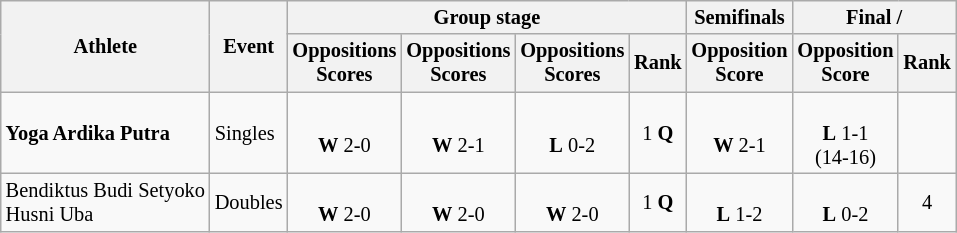<table class="wikitable" style="font-size:85%; text-align:center">
<tr>
<th rowspan=2>Athlete</th>
<th rowspan=2>Event</th>
<th colspan=4>Group stage</th>
<th>Semifinals</th>
<th colspan=2>Final / </th>
</tr>
<tr>
<th>Oppositions<br>Scores</th>
<th>Oppositions<br>Scores</th>
<th>Oppositions<br>Scores</th>
<th>Rank</th>
<th>Opposition<br>Score</th>
<th>Opposition<br>Score</th>
<th>Rank</th>
</tr>
<tr>
<td align="left"><strong>Yoga Ardika Putra</strong></td>
<td align="left">Singles</td>
<td><br><strong>W</strong> 2-0</td>
<td><br><strong>W</strong> 2-1</td>
<td><br><strong>L</strong> 0-2</td>
<td>1 <strong>Q</strong></td>
<td><br><strong>W</strong> 2-1</td>
<td><br><strong>L</strong> 1-1<br>(14-16)</td>
<td></td>
</tr>
<tr>
<td align="left">Bendiktus Budi Setyoko<br>Husni Uba</td>
<td align="left">Doubles</td>
<td><br><strong>W</strong> 2-0</td>
<td><br><strong>W</strong> 2-0</td>
<td><br><strong>W</strong> 2-0</td>
<td>1 <strong>Q</strong></td>
<td><br><strong>L</strong> 1-2</td>
<td><br><strong>L</strong> 0-2</td>
<td>4</td>
</tr>
</table>
